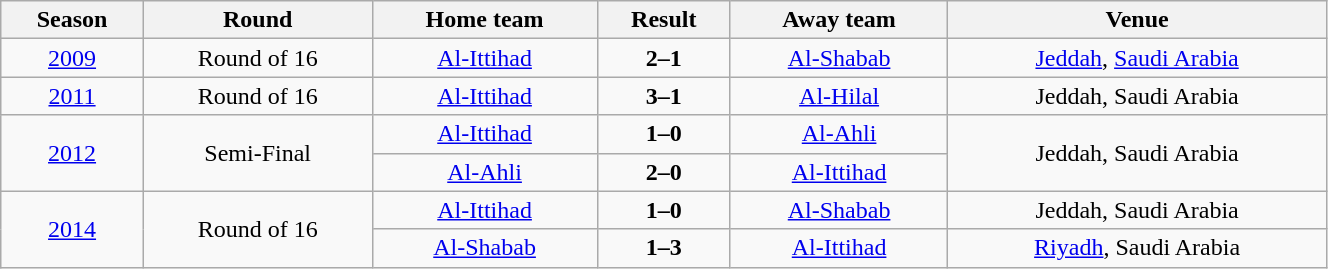<table class="wikitable" style="width:70%;">
<tr>
<th>Season</th>
<th>Round</th>
<th>Home team</th>
<th>Result</th>
<th>Away team</th>
<th>Venue</th>
</tr>
<tr align=center>
<td><a href='#'>2009</a></td>
<td>Round of 16</td>
<td><a href='#'>Al-Ittihad</a></td>
<td><strong>2–1</strong></td>
<td><a href='#'>Al-Shabab</a></td>
<td><a href='#'>Jeddah</a>, <a href='#'>Saudi Arabia</a></td>
</tr>
<tr align=center>
<td><a href='#'>2011</a></td>
<td>Round of 16</td>
<td><a href='#'>Al-Ittihad</a></td>
<td><strong>3–1</strong></td>
<td><a href='#'>Al-Hilal</a></td>
<td>Jeddah, Saudi Arabia</td>
</tr>
<tr align=center>
<td rowspan=2><a href='#'>2012</a></td>
<td rowspan=2>Semi-Final</td>
<td><a href='#'>Al-Ittihad</a></td>
<td><strong>1–0</strong></td>
<td><a href='#'>Al-Ahli</a></td>
<td rowspan=2>Jeddah, Saudi Arabia</td>
</tr>
<tr align=center>
<td><a href='#'>Al-Ahli</a></td>
<td><strong>2–0</strong></td>
<td><a href='#'>Al-Ittihad</a></td>
</tr>
<tr align=center>
<td rowspan=2><a href='#'>2014</a></td>
<td rowspan=2>Round of 16</td>
<td><a href='#'>Al-Ittihad</a></td>
<td><strong>1–0</strong></td>
<td><a href='#'>Al-Shabab</a></td>
<td>Jeddah, Saudi Arabia</td>
</tr>
<tr align=center>
<td><a href='#'>Al-Shabab</a></td>
<td><strong>1–3</strong></td>
<td><a href='#'>Al-Ittihad</a></td>
<td><a href='#'>Riyadh</a>, Saudi Arabia</td>
</tr>
</table>
